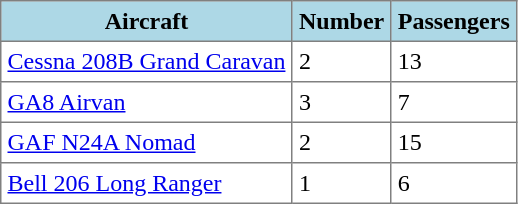<table class="toccolours sortable" border="1" cellpadding="4" style="border-collapse:collapse">
<tr style="background:lightblue;">
<th>Aircraft</th>
<th>Number</th>
<th>Passengers</th>
</tr>
<tr>
<td><a href='#'>Cessna 208B Grand Caravan</a></td>
<td>2</td>
<td>13</td>
</tr>
<tr>
<td><a href='#'>GA8 Airvan</a></td>
<td>3</td>
<td>7</td>
</tr>
<tr>
<td><a href='#'>GAF N24A Nomad</a></td>
<td>2</td>
<td>15</td>
</tr>
<tr>
<td><a href='#'>Bell 206 Long Ranger</a></td>
<td>1</td>
<td>6</td>
</tr>
</table>
